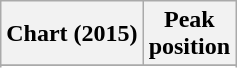<table class="wikitable sortable plainrowheaders" style="text-align:center">
<tr>
<th scope="col">Chart (2015)</th>
<th scope="col">Peak<br> position</th>
</tr>
<tr>
</tr>
<tr>
</tr>
</table>
